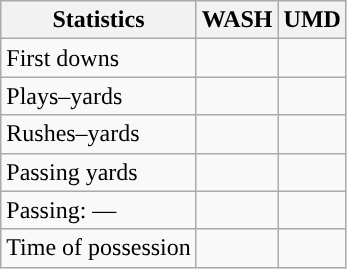<table class="wikitable" style="float:left">
<tr>
<th>Statistics</th>
<th>WASH</th>
<th>UMD</th>
</tr>
<tr>
<td>First downs</td>
<td></td>
<td></td>
</tr>
<tr>
<td>Plays–yards</td>
<td></td>
<td></td>
</tr>
<tr>
<td>Rushes–yards</td>
<td></td>
<td></td>
</tr>
<tr>
<td>Passing yards</td>
<td></td>
<td></td>
</tr>
<tr>
<td>Passing: ––</td>
<td></td>
<td></td>
</tr>
<tr>
<td>Time of possession</td>
<td></td>
<td></td>
</tr>
</table>
